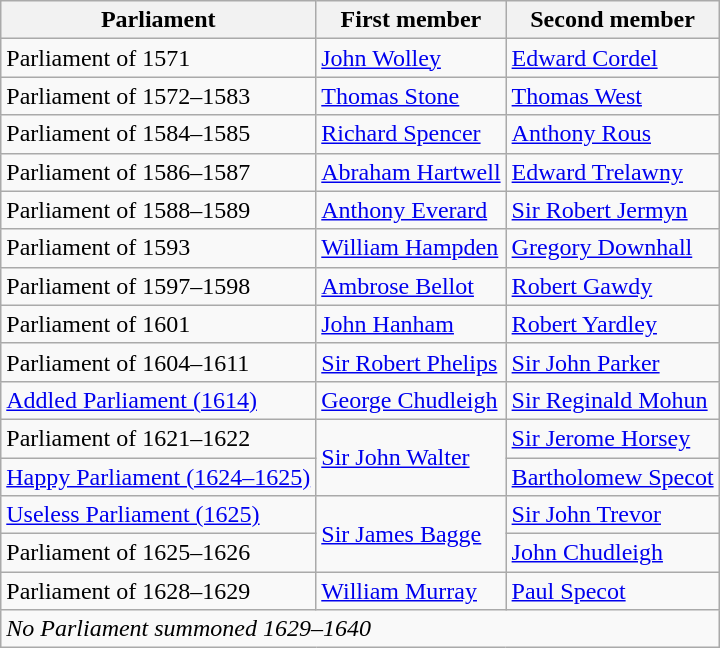<table class="wikitable">
<tr>
<th>Parliament</th>
<th>First member</th>
<th>Second member</th>
</tr>
<tr>
<td>Parliament of 1571</td>
<td><a href='#'>John Wolley</a></td>
<td><a href='#'>Edward Cordel</a></td>
</tr>
<tr>
<td>Parliament of 1572–1583</td>
<td><a href='#'>Thomas Stone</a></td>
<td><a href='#'>Thomas West</a></td>
</tr>
<tr>
<td>Parliament of 1584–1585</td>
<td><a href='#'>Richard Spencer</a></td>
<td><a href='#'>Anthony Rous</a></td>
</tr>
<tr>
<td>Parliament of 1586–1587</td>
<td><a href='#'>Abraham Hartwell</a></td>
<td><a href='#'>Edward Trelawny</a></td>
</tr>
<tr>
<td>Parliament of 1588–1589</td>
<td><a href='#'>Anthony Everard</a></td>
<td><a href='#'>Sir Robert Jermyn</a></td>
</tr>
<tr>
<td>Parliament of 1593</td>
<td><a href='#'>William Hampden</a></td>
<td><a href='#'>Gregory Downhall</a></td>
</tr>
<tr>
<td>Parliament of 1597–1598</td>
<td><a href='#'>Ambrose Bellot</a></td>
<td><a href='#'>Robert Gawdy</a></td>
</tr>
<tr>
<td>Parliament of 1601</td>
<td><a href='#'>John Hanham</a></td>
<td><a href='#'>Robert Yardley</a></td>
</tr>
<tr>
<td>Parliament of 1604–1611</td>
<td><a href='#'>Sir Robert Phelips</a></td>
<td><a href='#'>Sir John Parker</a></td>
</tr>
<tr>
<td><a href='#'>Addled Parliament (1614)</a></td>
<td><a href='#'>George Chudleigh</a></td>
<td><a href='#'>Sir Reginald Mohun</a></td>
</tr>
<tr>
<td>Parliament of 1621–1622</td>
<td rowspan="2"><a href='#'>Sir John Walter</a></td>
<td><a href='#'>Sir Jerome Horsey</a></td>
</tr>
<tr>
<td><a href='#'>Happy Parliament (1624–1625)</a></td>
<td><a href='#'>Bartholomew Specot</a></td>
</tr>
<tr>
<td><a href='#'>Useless Parliament (1625)</a></td>
<td rowspan="2"><a href='#'>Sir James Bagge</a></td>
<td><a href='#'>Sir John Trevor</a></td>
</tr>
<tr>
<td>Parliament of 1625–1626</td>
<td><a href='#'>John Chudleigh</a></td>
</tr>
<tr>
<td>Parliament of 1628–1629</td>
<td><a href='#'>William Murray</a></td>
<td><a href='#'>Paul Specot</a></td>
</tr>
<tr>
<td colspan="4"><em>No Parliament summoned 1629–1640</em></td>
</tr>
</table>
